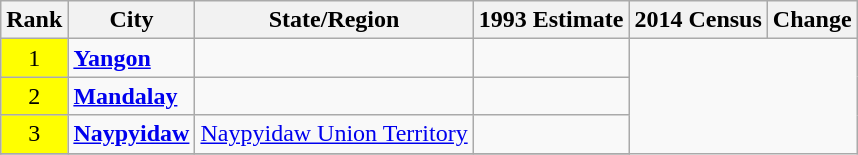<table class="wikitable sortable collapsible">
<tr>
<th>Rank</th>
<th>City</th>
<th>State/Region</th>
<th>1993 Estimate</th>
<th>2014 Census</th>
<th>Change</th>
</tr>
<tr>
<td align=center bgcolor="FFFF00">1</td>
<td><strong><a href='#'>Yangon</a></strong></td>
<td></td>
<td></td>
</tr>
<tr>
<td align=center bgcolor="FFFF00">2</td>
<td><strong><a href='#'>Mandalay</a></strong></td>
<td></td>
<td></td>
</tr>
<tr>
<td align=center bgcolor="FFFF00">3</td>
<td><strong><a href='#'>Naypyidaw</a></strong></td>
<td><a href='#'>Naypyidaw Union Territory</a></td>
<td></td>
</tr>
<tr>
</tr>
</table>
